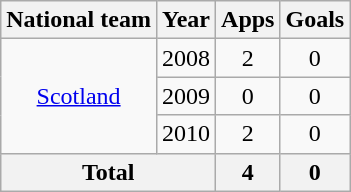<table class="wikitable" style="text-align:center">
<tr>
<th>National team</th>
<th>Year</th>
<th>Apps</th>
<th>Goals</th>
</tr>
<tr>
<td rowspan="3"><a href='#'>Scotland</a></td>
<td>2008</td>
<td>2</td>
<td>0</td>
</tr>
<tr>
<td>2009</td>
<td>0</td>
<td>0</td>
</tr>
<tr>
<td>2010</td>
<td>2</td>
<td>0</td>
</tr>
<tr>
<th colspan="2">Total</th>
<th>4</th>
<th>0</th>
</tr>
</table>
